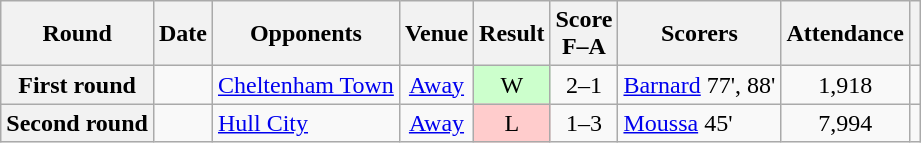<table class="wikitable plainrowheaders sortable" style="text-align:center">
<tr>
<th scope=col>Round</th>
<th scope=col>Date</th>
<th scope=col>Opponents</th>
<th scope=col>Venue</th>
<th scope=col>Result</th>
<th scope=col>Score<br>F–A</th>
<th scope=col class=unsortable>Scorers</th>
<th scope=col>Attendance</th>
<th scope=col class=unsortable></th>
</tr>
<tr>
<th scope=row>First round</th>
<td></td>
<td align=left><a href='#'>Cheltenham Town</a></td>
<td><a href='#'>Away</a></td>
<td bgcolor="#CCFFCC">W</td>
<td>2–1</td>
<td align=left><a href='#'>Barnard</a> 77', 88'</td>
<td>1,918</td>
<td></td>
</tr>
<tr>
<th scope=row>Second round</th>
<td></td>
<td align=left><a href='#'>Hull City</a></td>
<td><a href='#'>Away</a></td>
<td bgcolor="#FFCCCC">L</td>
<td>1–3</td>
<td align=left><a href='#'>Moussa</a> 45'</td>
<td>7,994</td>
<td></td>
</tr>
</table>
